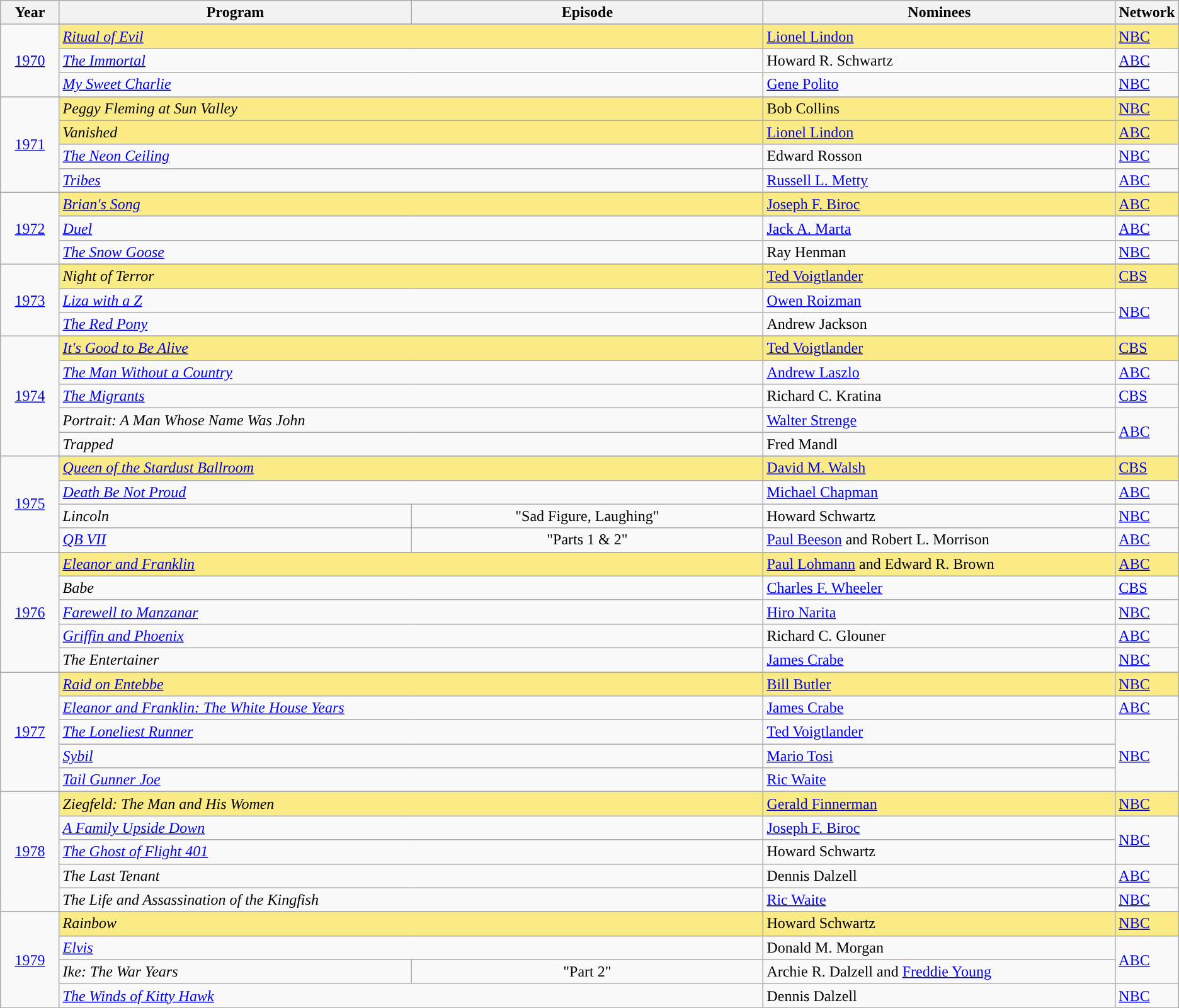<table class="wikitable">
<tr>
<th width="5%">Year</th>
<th width="30%">Program</th>
<th width="30%">Episode</th>
<th width="30%">Nominees</th>
<th width="5%">Network</th>
</tr>
<tr>
<td rowspan="4" style="text-align:center;"><a href='#'>1970</a><br></td>
</tr>
<tr style="background:#FAEB86;">
<td colspan=2><em><a href='#'>Ritual of Evil</a></em></td>
<td><a href='#'>Lionel Lindon</a></td>
<td><a href='#'>NBC</a></td>
</tr>
<tr>
<td colspan=2><em><a href='#'>The Immortal</a></em></td>
<td>Howard R. Schwartz</td>
<td><a href='#'>ABC</a></td>
</tr>
<tr>
<td colspan=2><em><a href='#'>My Sweet Charlie</a></em></td>
<td><a href='#'>Gene Polito</a></td>
<td><a href='#'>NBC</a></td>
</tr>
<tr>
<td rowspan="5" style="text-align:center;"><a href='#'>1971</a><br></td>
</tr>
<tr style="background:#FAEB86;">
<td colspan=2><em>Peggy Fleming at Sun Valley</em></td>
<td>Bob Collins</td>
<td><a href='#'>NBC</a></td>
</tr>
<tr style="background:#FAEB86;">
<td colspan=2><em>Vanished</em></td>
<td><a href='#'>Lionel Lindon</a></td>
<td><a href='#'>ABC</a></td>
</tr>
<tr>
<td colspan=2><em><a href='#'>The Neon Ceiling</a></em></td>
<td>Edward Rosson</td>
<td><a href='#'>NBC</a></td>
</tr>
<tr>
<td colspan=2><em><a href='#'>Tribes</a></em></td>
<td><a href='#'>Russell L. Metty</a></td>
<td><a href='#'>ABC</a></td>
</tr>
<tr>
<td rowspan="4" style="text-align:center;"><a href='#'>1972</a><br></td>
</tr>
<tr style="background:#FAEB86;">
<td colspan=2><em><a href='#'>Brian's Song</a></em></td>
<td><a href='#'>Joseph F. Biroc</a></td>
<td><a href='#'>ABC</a></td>
</tr>
<tr>
<td colspan=2><em><a href='#'>Duel</a></em></td>
<td><a href='#'>Jack A. Marta</a></td>
<td><a href='#'>ABC</a></td>
</tr>
<tr>
<td colspan=2><em><a href='#'>The Snow Goose</a></em></td>
<td>Ray Henman</td>
<td><a href='#'>NBC</a></td>
</tr>
<tr>
<td rowspan="4" style="text-align:center;"><a href='#'>1973</a><br></td>
</tr>
<tr style="background:#FAEB86;">
<td colspan=2><em>Night of Terror</em></td>
<td><a href='#'>Ted Voigtlander</a></td>
<td><a href='#'>CBS</a></td>
</tr>
<tr>
<td colspan=2><em><a href='#'>Liza with a Z</a></em></td>
<td><a href='#'>Owen Roizman</a></td>
<td rowspan=2><a href='#'>NBC</a></td>
</tr>
<tr>
<td colspan=2><em><a href='#'>The Red Pony</a></em></td>
<td>Andrew Jackson</td>
</tr>
<tr>
<td rowspan="6" style="text-align:center;"><a href='#'>1974</a><br></td>
</tr>
<tr style="background:#FAEB86;">
<td colspan=2><em><a href='#'>It's Good to Be Alive</a></em></td>
<td><a href='#'>Ted Voigtlander</a></td>
<td><a href='#'>CBS</a></td>
</tr>
<tr>
<td colspan=2><em><a href='#'>The Man Without a Country</a></em></td>
<td><a href='#'>Andrew Laszlo</a></td>
<td><a href='#'>ABC</a></td>
</tr>
<tr>
<td colspan=2><em><a href='#'>The Migrants</a></em></td>
<td>Richard C. Kratina</td>
<td><a href='#'>CBS</a></td>
</tr>
<tr>
<td colspan=2><em>Portrait: A Man Whose Name Was John</em></td>
<td><a href='#'>Walter Strenge</a></td>
<td rowspan=2><a href='#'>ABC</a></td>
</tr>
<tr>
<td colspan=2><em>Trapped</em></td>
<td>Fred Mandl</td>
</tr>
<tr>
<td rowspan="5" style="text-align:center;"><a href='#'>1975</a><br></td>
</tr>
<tr style="background:#FAEB86;">
<td colspan=2><em><a href='#'>Queen of the Stardust Ballroom</a></em></td>
<td><a href='#'>David M. Walsh</a></td>
<td><a href='#'>CBS</a></td>
</tr>
<tr>
<td colspan=2><em><a href='#'>Death Be Not Proud</a></em></td>
<td><a href='#'>Michael Chapman</a></td>
<td><a href='#'>ABC</a></td>
</tr>
<tr>
<td><em>Lincoln</em></td>
<td align=center>"Sad Figure, Laughing"</td>
<td>Howard Schwartz</td>
<td><a href='#'>NBC</a></td>
</tr>
<tr>
<td><em><a href='#'>QB VII</a></em></td>
<td align=center>"Parts 1 & 2"</td>
<td><a href='#'>Paul Beeson</a> and Robert L. Morrison</td>
<td><a href='#'>ABC</a></td>
</tr>
<tr>
<td rowspan="6" style="text-align:center;"><a href='#'>1976</a><br></td>
</tr>
<tr style="background:#FAEB86;">
<td colspan=2><em><a href='#'>Eleanor and Franklin</a></em></td>
<td><a href='#'>Paul Lohmann</a> and Edward R. Brown</td>
<td><a href='#'>ABC</a></td>
</tr>
<tr>
<td colspan=2><em>Babe</em></td>
<td><a href='#'>Charles F. Wheeler</a></td>
<td><a href='#'>CBS</a></td>
</tr>
<tr>
<td colspan=2><em><a href='#'>Farewell to Manzanar</a></em></td>
<td><a href='#'>Hiro Narita</a></td>
<td><a href='#'>NBC</a></td>
</tr>
<tr>
<td colspan=2><em><a href='#'>Griffin and Phoenix</a></em></td>
<td>Richard C. Glouner</td>
<td><a href='#'>ABC</a></td>
</tr>
<tr>
<td colspan=2><em>The Entertainer</em></td>
<td><a href='#'>James Crabe</a></td>
<td><a href='#'>NBC</a></td>
</tr>
<tr>
<td rowspan="6" style="text-align:center;"><a href='#'>1977</a><br></td>
</tr>
<tr style="background:#FAEB86;">
<td colspan=2><em><a href='#'>Raid on Entebbe</a></em></td>
<td><a href='#'>Bill Butler</a></td>
<td><a href='#'>NBC</a></td>
</tr>
<tr>
<td colspan=2><em><a href='#'>Eleanor and Franklin: The White House Years</a></em></td>
<td><a href='#'>James Crabe</a></td>
<td><a href='#'>ABC</a></td>
</tr>
<tr>
<td colspan=2><em><a href='#'>The Loneliest Runner</a></em></td>
<td><a href='#'>Ted Voigtlander</a></td>
<td rowspan=3><a href='#'>NBC</a></td>
</tr>
<tr>
<td colspan=2><em><a href='#'>Sybil</a></em></td>
<td><a href='#'>Mario Tosi</a></td>
</tr>
<tr>
<td colspan=2><em><a href='#'>Tail Gunner Joe</a></em></td>
<td><a href='#'>Ric Waite</a></td>
</tr>
<tr>
<td rowspan="6" style="text-align:center;"><a href='#'>1978</a><br></td>
</tr>
<tr style="background:#FAEB86;">
<td colspan=2><em>Ziegfeld: The Man and His Women</em></td>
<td><a href='#'>Gerald Finnerman</a></td>
<td><a href='#'>NBC</a></td>
</tr>
<tr>
<td colspan=2><em><a href='#'>A Family Upside Down</a></em></td>
<td><a href='#'>Joseph F. Biroc</a></td>
<td rowspan=2><a href='#'>NBC</a></td>
</tr>
<tr>
<td colspan=2><em><a href='#'>The Ghost of Flight 401</a></em></td>
<td>Howard Schwartz</td>
</tr>
<tr>
<td colspan=2><em>The Last Tenant</em></td>
<td>Dennis Dalzell</td>
<td><a href='#'>ABC</a></td>
</tr>
<tr>
<td colspan=2><em>The Life and Assassination of the Kingfish</em></td>
<td><a href='#'>Ric Waite</a></td>
<td><a href='#'>NBC</a></td>
</tr>
<tr>
<td rowspan="5" style="text-align:center;"><a href='#'>1979</a><br></td>
</tr>
<tr style="background:#FAEB86;">
<td colspan=2><em>Rainbow</em></td>
<td>Howard Schwartz</td>
<td><a href='#'>NBC</a></td>
</tr>
<tr>
<td colspan=2><em><a href='#'>Elvis</a></em></td>
<td>Donald M. Morgan</td>
<td rowspan=2><a href='#'>ABC</a></td>
</tr>
<tr>
<td><em>Ike: The War Years</em></td>
<td align=center>"Part 2"</td>
<td>Archie R. Dalzell and <a href='#'>Freddie Young</a></td>
</tr>
<tr>
<td colspan=2><em><a href='#'>The Winds of Kitty Hawk</a></em></td>
<td>Dennis Dalzell</td>
<td><a href='#'>NBC</a></td>
</tr>
<tr>
</tr>
</table>
